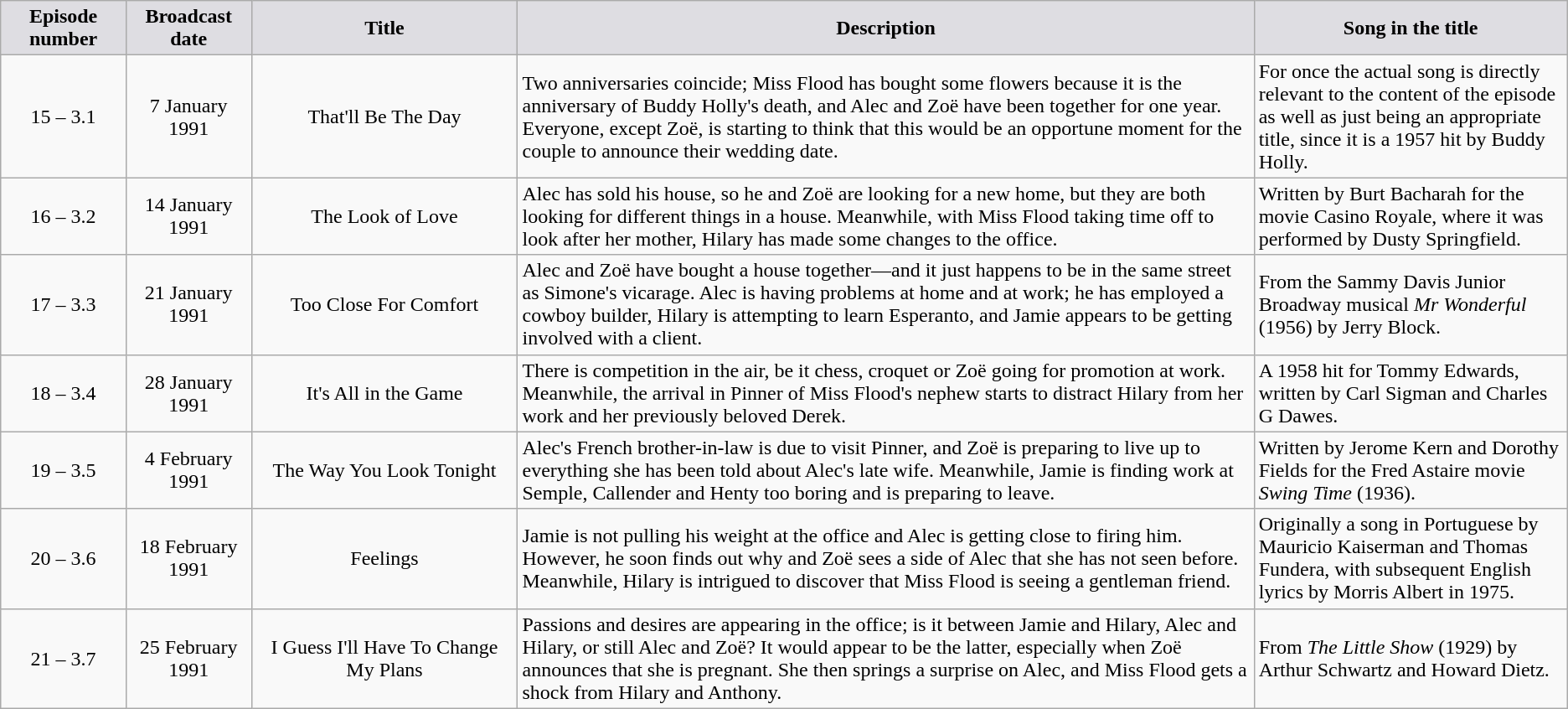<table class="wikitable" border="1">
<tr>
<th style="background-color: #DEDDE2" width=8%>Episode number</th>
<th style="background-color: #DEDDE2" width=8%>Broadcast date</th>
<th style="background-color: #DEDDE2" width=17%>Title</th>
<th style="background-color: #DEDDE2" width=47%>Description</th>
<th style="background-color: #DEDDE2" width=20%>Song in the title</th>
</tr>
<tr>
<td align=center>15 – 3.1</td>
<td align=center>7 January 1991</td>
<td align=center>That'll Be The Day</td>
<td>Two anniversaries coincide; Miss Flood has bought some flowers because it is the anniversary of Buddy Holly's death, and Alec and Zoë have been together for one year. Everyone, except Zoë, is starting to think that this would be an opportune moment for the couple to announce their wedding date.</td>
<td>For once the actual song is directly relevant to the content of the episode as well as just being an appropriate title, since it is a 1957 hit by Buddy Holly.</td>
</tr>
<tr>
<td align=center>16 – 3.2</td>
<td align=center>14 January 1991</td>
<td align=center>The Look of Love</td>
<td>Alec has sold his house, so he and Zoë are looking for a new home, but they are both looking for different things in a house. Meanwhile, with Miss Flood taking time off to look after her mother, Hilary has made some changes to the office.</td>
<td>Written by Burt Bacharah for the movie Casino Royale, where it was performed by Dusty Springfield.</td>
</tr>
<tr>
<td align=center>17 – 3.3</td>
<td align=center>21 January 1991</td>
<td align=center>Too Close For Comfort</td>
<td>Alec and Zoë have bought a house together—and it just happens to be in the same street as Simone's vicarage. Alec is having problems at home and at work; he has employed a cowboy builder, Hilary is attempting to learn Esperanto, and Jamie appears to be getting involved with a client.</td>
<td>From the Sammy Davis Junior Broadway musical <em>Mr Wonderful</em> (1956) by Jerry Block.</td>
</tr>
<tr>
<td align=center>18 – 3.4</td>
<td align=center>28 January 1991</td>
<td align=center>It's All in the Game</td>
<td>There is competition in the air, be it chess, croquet or Zoë going for promotion at work. Meanwhile, the arrival in Pinner of Miss Flood's nephew starts to distract Hilary from her work and her previously beloved Derek.</td>
<td>A 1958 hit for Tommy Edwards, written by Carl Sigman and Charles G Dawes.</td>
</tr>
<tr>
<td align=center>19 – 3.5</td>
<td align=center>4 February 1991</td>
<td align=center>The Way You Look Tonight</td>
<td>Alec's French brother-in-law is due to visit Pinner, and Zoë is preparing to live up to everything she has been told about Alec's late wife. Meanwhile, Jamie is finding work at Semple, Callender and Henty too boring and is preparing to leave.</td>
<td>Written by Jerome Kern and Dorothy Fields for the Fred Astaire movie <em>Swing Time</em> (1936).</td>
</tr>
<tr>
<td align=center>20 – 3.6</td>
<td align=center>18 February 1991</td>
<td align=center>Feelings</td>
<td>Jamie is not pulling his weight at the office and Alec is getting close to firing him. However, he soon finds out why and Zoë sees a side of Alec that she has not seen before. Meanwhile, Hilary is intrigued to discover that Miss Flood is seeing a gentleman friend.</td>
<td>Originally a song in Portuguese by Mauricio Kaiserman and Thomas Fundera, with subsequent English lyrics by Morris Albert in 1975.</td>
</tr>
<tr>
<td align=center>21 – 3.7</td>
<td align=center>25 February 1991</td>
<td align=center>I Guess I'll Have To Change My Plans</td>
<td>Passions and desires are appearing in the office; is it between Jamie and Hilary, Alec and Hilary, or still Alec and Zoë? It would appear to be the latter, especially when Zoë announces that she is pregnant. She then springs a surprise on Alec, and Miss Flood gets a shock from Hilary and Anthony.</td>
<td>From <em>The Little Show</em> (1929) by Arthur Schwartz and Howard Dietz.</td>
</tr>
</table>
